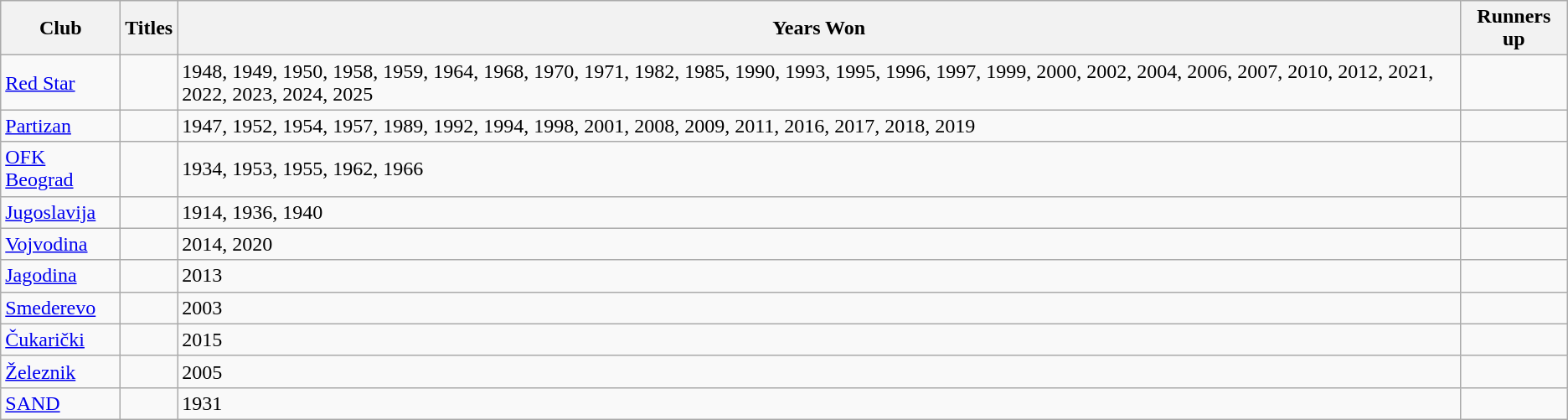<table class="wikitable">
<tr>
<th>Club</th>
<th>Titles</th>
<th>Years Won</th>
<th>Runners up</th>
</tr>
<tr>
<td><a href='#'>Red Star</a></td>
<td></td>
<td>1948, 1949, 1950, 1958, 1959, 1964, 1968, 1970, 1971, 1982, 1985, 1990, 1993, 1995, 1996, 1997, 1999, 2000, 2002, 2004, 2006, 2007, 2010, 2012, 2021, 2022, 2023, 2024, 2025</td>
<td></td>
</tr>
<tr>
<td><a href='#'>Partizan</a></td>
<td></td>
<td>1947, 1952, 1954, 1957, 1989, 1992, 1994, 1998, 2001, 2008, 2009, 2011, 2016, 2017, 2018, 2019</td>
<td></td>
</tr>
<tr>
<td><a href='#'>OFK Beograd</a></td>
<td></td>
<td>1934, 1953, 1955, 1962, 1966</td>
<td></td>
</tr>
<tr>
<td><a href='#'>Jugoslavija</a></td>
<td></td>
<td>1914, 1936, 1940</td>
<td></td>
</tr>
<tr>
<td><a href='#'>Vojvodina</a></td>
<td></td>
<td>2014, 2020</td>
<td></td>
</tr>
<tr>
<td><a href='#'>Jagodina</a></td>
<td></td>
<td>2013</td>
<td></td>
</tr>
<tr>
<td><a href='#'>Smederevo</a></td>
<td></td>
<td>2003</td>
<td></td>
</tr>
<tr>
<td><a href='#'>Čukarički</a></td>
<td></td>
<td>2015</td>
<td></td>
</tr>
<tr>
<td><a href='#'>Železnik</a></td>
<td></td>
<td>2005</td>
<td></td>
</tr>
<tr>
<td><a href='#'>SAND</a></td>
<td></td>
<td>1931</td>
<td></td>
</tr>
</table>
